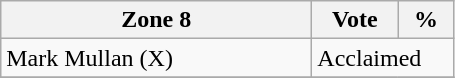<table class="wikitable">
<tr>
<th bgcolor="#DDDDFF" width="200px">Zone 8</th>
<th bgcolor="#DDDDFF" width="50px">Vote</th>
<th bgcolor="#DDDDFF" width="30px">%</th>
</tr>
<tr>
<td>Mark Mullan (X)</td>
<td colspan="2">Acclaimed</td>
</tr>
<tr>
</tr>
</table>
